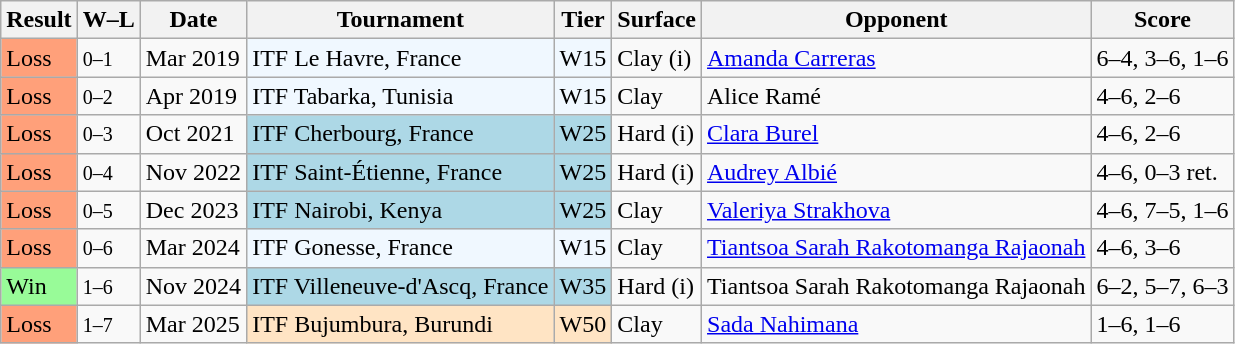<table class="sortable wikitable">
<tr>
<th>Result</th>
<th class="unsortable">W–L</th>
<th>Date</th>
<th>Tournament</th>
<th>Tier</th>
<th>Surface</th>
<th>Opponent</th>
<th class="unsortable">Score</th>
</tr>
<tr>
<td style="background:#FFA07A;">Loss</td>
<td><small>0–1</small></td>
<td>Mar 2019</td>
<td style="background:#f0f8ff;">ITF Le Havre, France</td>
<td style="background:#f0f8ff;">W15</td>
<td>Clay (i)</td>
<td> <a href='#'>Amanda Carreras</a></td>
<td>6–4, 3–6, 1–6</td>
</tr>
<tr>
<td style="background:#FFA07A;">Loss</td>
<td><small>0–2</small></td>
<td>Apr 2019</td>
<td style="background:#f0f8ff;">ITF Tabarka, Tunisia</td>
<td style="background:#f0f8ff;">W15</td>
<td>Clay</td>
<td> Alice Ramé</td>
<td>4–6, 2–6</td>
</tr>
<tr>
<td style="background:#FFA07A;">Loss</td>
<td><small>0–3</small></td>
<td>Oct 2021</td>
<td style="background:lightblue;">ITF Cherbourg, France</td>
<td style="background:lightblue;">W25</td>
<td>Hard (i)</td>
<td> <a href='#'>Clara Burel</a></td>
<td>4–6, 2–6</td>
</tr>
<tr>
<td style="background:#FFA07A;">Loss</td>
<td><small>0–4</small></td>
<td>Nov 2022</td>
<td style="background:lightblue;">ITF Saint-Étienne, France</td>
<td style="background:lightblue;">W25</td>
<td>Hard (i)</td>
<td> <a href='#'>Audrey Albié</a></td>
<td>4–6, 0–3 ret.</td>
</tr>
<tr>
<td style="background:#FFA07A;">Loss</td>
<td><small>0–5</small></td>
<td>Dec 2023</td>
<td style="background:lightblue;">ITF Nairobi, Kenya</td>
<td style="background:lightblue;">W25</td>
<td>Clay</td>
<td> <a href='#'>Valeriya Strakhova</a></td>
<td>4–6, 7–5, 1–6</td>
</tr>
<tr>
<td style="background:#FFA07A;">Loss</td>
<td><small>0–6</small></td>
<td>Mar 2024</td>
<td style="background:#f0f8ff;">ITF Gonesse, France</td>
<td style="background:#f0f8ff;">W15</td>
<td>Clay</td>
<td> <a href='#'>Tiantsoa Sarah Rakotomanga Rajaonah</a></td>
<td>4–6, 3–6</td>
</tr>
<tr>
<td style="background:#98FB98;">Win</td>
<td><small>1–6</small></td>
<td>Nov 2024</td>
<td style="background:lightblue;">ITF Villeneuve-d'Ascq, France</td>
<td style="background:lightblue;">W35</td>
<td>Hard (i)</td>
<td> Tiantsoa Sarah Rakotomanga Rajaonah</td>
<td>6–2, 5–7, 6–3</td>
</tr>
<tr>
<td style="background:#FFA07A;">Loss</td>
<td><small>1–7</small></td>
<td>Mar 2025</td>
<td style="background:#ffe4c4;">ITF Bujumbura, Burundi</td>
<td style="background:#ffe4c4;">W50</td>
<td>Clay</td>
<td> <a href='#'>Sada Nahimana</a></td>
<td>1–6, 1–6</td>
</tr>
</table>
